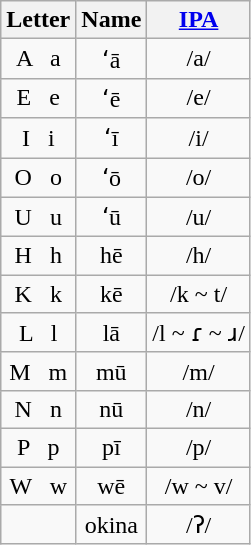<table class="wikitable" style="text-align: center">
<tr>
<th>Letter</th>
<th>Name</th>
<th><a href='#'>IPA</a></th>
</tr>
<tr>
<td>A   a</td>
<td>ʻā</td>
<td>/a/</td>
</tr>
<tr>
<td>E   e</td>
<td>ʻē</td>
<td>/e/</td>
</tr>
<tr>
<td>I   i</td>
<td>ʻī</td>
<td>/i/</td>
</tr>
<tr>
<td>O   o</td>
<td>ʻō</td>
<td>/o/</td>
</tr>
<tr>
<td>U   u</td>
<td>ʻū</td>
<td>/u/</td>
</tr>
<tr>
<td>H   h</td>
<td>hē</td>
<td>/h/</td>
</tr>
<tr>
<td>K   k</td>
<td>kē</td>
<td>/k ~ t/</td>
</tr>
<tr>
<td>L   l</td>
<td>lā</td>
<td>/l ~ ɾ ~ ɹ/</td>
</tr>
<tr>
<td>M   m</td>
<td>mū</td>
<td>/m/</td>
</tr>
<tr>
<td>N   n</td>
<td>nū</td>
<td>/n/</td>
</tr>
<tr>
<td>P   p</td>
<td>pī</td>
<td>/p/</td>
</tr>
<tr>
<td>W   w</td>
<td>wē</td>
<td>/w ~ v/</td>
</tr>
<tr>
<td><big></big></td>
<td>okina</td>
<td IPAalink>/ʔ/</td>
</tr>
</table>
